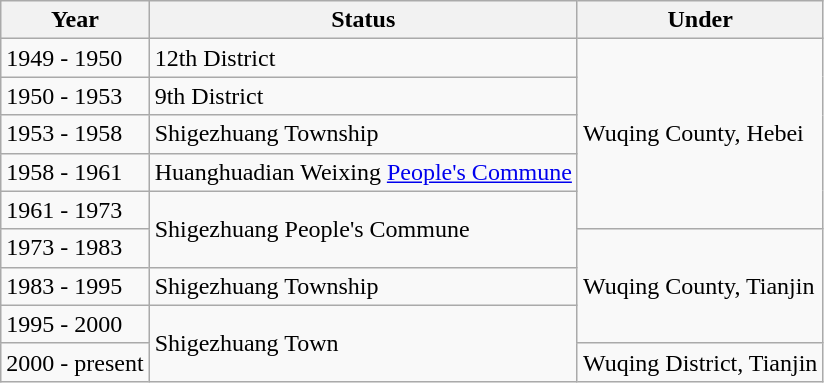<table class="wikitable">
<tr>
<th>Year</th>
<th>Status</th>
<th>Under</th>
</tr>
<tr>
<td>1949 - 1950</td>
<td>12th District</td>
<td rowspan="5">Wuqing County, Hebei</td>
</tr>
<tr>
<td>1950 - 1953</td>
<td>9th District</td>
</tr>
<tr>
<td>1953 - 1958</td>
<td>Shigezhuang Township</td>
</tr>
<tr>
<td>1958 - 1961</td>
<td>Huanghuadian Weixing <a href='#'>People's Commune</a></td>
</tr>
<tr>
<td>1961 - 1973</td>
<td rowspan="2">Shigezhuang People's Commune</td>
</tr>
<tr>
<td>1973 - 1983</td>
<td rowspan="3">Wuqing County, Tianjin</td>
</tr>
<tr>
<td>1983 - 1995</td>
<td>Shigezhuang Township</td>
</tr>
<tr>
<td>1995 - 2000</td>
<td rowspan="2">Shigezhuang Town</td>
</tr>
<tr>
<td>2000 - present</td>
<td>Wuqing District, Tianjin</td>
</tr>
</table>
